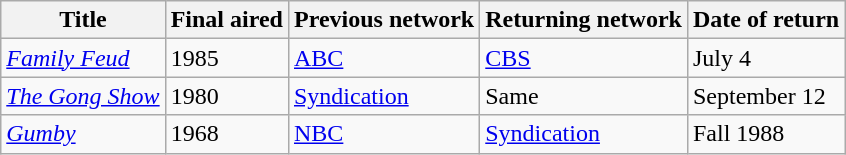<table class="wikitable">
<tr ">
<th>Title</th>
<th>Final aired</th>
<th>Previous network</th>
<th>Returning network</th>
<th>Date of return</th>
</tr>
<tr>
<td><em><a href='#'>Family Feud</a></em></td>
<td>1985</td>
<td><a href='#'>ABC</a></td>
<td><a href='#'>CBS</a></td>
<td>July 4</td>
</tr>
<tr>
<td><em><a href='#'>The Gong Show</a></em></td>
<td>1980</td>
<td><a href='#'>Syndication</a></td>
<td>Same</td>
<td>September 12</td>
</tr>
<tr>
<td><em><a href='#'>Gumby</a></em></td>
<td>1968</td>
<td><a href='#'>NBC</a></td>
<td><a href='#'>Syndication</a></td>
<td>Fall 1988</td>
</tr>
</table>
